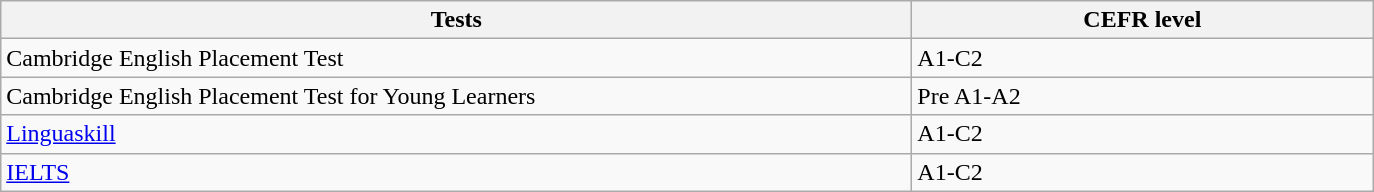<table class="wikitable">
<tr>
<th width="600">Tests</th>
<th width="300">CEFR level</th>
</tr>
<tr>
<td>Cambridge English Placement Test</td>
<td>A1-C2</td>
</tr>
<tr>
<td>Cambridge English Placement Test for Young Learners</td>
<td>Pre A1-A2</td>
</tr>
<tr>
<td><a href='#'>Linguaskill</a></td>
<td>A1-C2</td>
</tr>
<tr>
<td><a href='#'>IELTS</a></td>
<td>A1-C2</td>
</tr>
</table>
